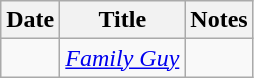<table class="wikitable sortable">
<tr>
<th>Date</th>
<th>Title</th>
<th>Notes</th>
</tr>
<tr>
<td></td>
<td><em><a href='#'>Family Guy</a></em></td>
<td></td>
</tr>
</table>
